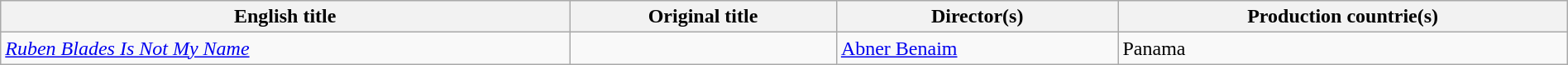<table class="sortable wikitable" style="width:100%; margin-bottom:4px" cellpadding="5">
<tr>
<th scope="col">English title</th>
<th scope="col">Original title</th>
<th scope="col">Director(s)</th>
<th scope="col">Production countrie(s)</th>
</tr>
<tr>
<td><em><a href='#'>Ruben Blades Is Not My Name</a></em></td>
<td></td>
<td><a href='#'>Abner Benaim</a></td>
<td>Panama</td>
</tr>
</table>
